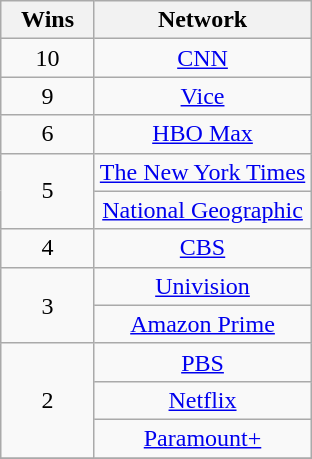<table class="wikitable floatright" style="text-align: center;">
<tr>
<th scope="col" style="width:55px;">Wins</th>
<th scope="col" style="text-align:center;">Network</th>
</tr>
<tr>
<td scope=row style="text-align:center">10</td>
<td><a href='#'>CNN</a></td>
</tr>
<tr>
<td scope=row style="text-align:center">9</td>
<td><a href='#'>Vice</a></td>
</tr>
<tr>
<td scope=row style="text-align:center">6</td>
<td><a href='#'>HBO Max</a></td>
</tr>
<tr>
<td rowspan="2" scope=row style="text-align:center">5</td>
<td><a href='#'>The New York Times</a></td>
</tr>
<tr>
<td><a href='#'>National Geographic</a></td>
</tr>
<tr>
<td scope=row style="text-align:center">4</td>
<td><a href='#'>CBS</a></td>
</tr>
<tr>
<td rowspan="2" scope=row style="text-align:center">3</td>
<td><a href='#'>Univision</a></td>
</tr>
<tr>
<td><a href='#'>Amazon Prime</a></td>
</tr>
<tr>
<td rowspan="3" scope=row style="text-align:center">2</td>
<td><a href='#'>PBS</a></td>
</tr>
<tr>
<td><a href='#'>Netflix</a></td>
</tr>
<tr>
<td><a href='#'>Paramount+</a></td>
</tr>
<tr>
</tr>
</table>
